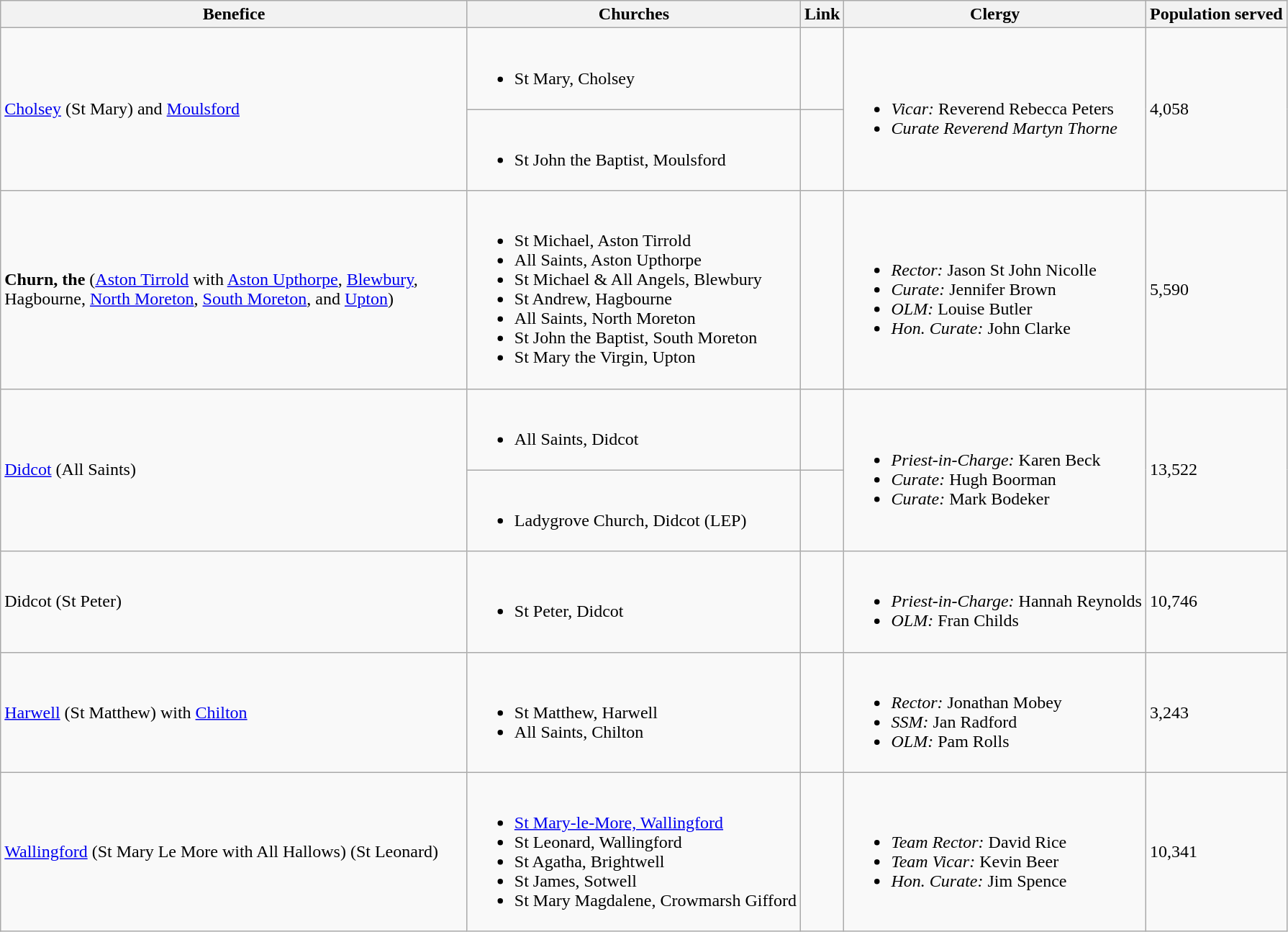<table class="wikitable">
<tr>
<th width="425">Benefice</th>
<th>Churches</th>
<th>Link</th>
<th>Clergy</th>
<th>Population served</th>
</tr>
<tr>
<td rowspan="2"><a href='#'>Cholsey</a> (St Mary) and <a href='#'>Moulsford</a></td>
<td><br><ul><li>St Mary, Cholsey</li></ul></td>
<td></td>
<td rowspan="2"><br><ul><li><em>Vicar:</em> Reverend Rebecca Peters</li><li><em>Curate Reverend Martyn Thorne</em></li></ul></td>
<td rowspan="2">4,058</td>
</tr>
<tr>
<td><br><ul><li>St John the Baptist, Moulsford</li></ul></td>
<td></td>
</tr>
<tr>
<td><strong>Churn, the</strong> (<a href='#'>Aston Tirrold</a> with <a href='#'>Aston Upthorpe</a>, <a href='#'>Blewbury</a>, Hagbourne, <a href='#'>North Moreton</a>, <a href='#'>South Moreton</a>, and <a href='#'>Upton</a>)</td>
<td><br><ul><li>St Michael, Aston Tirrold</li><li>All Saints, Aston Upthorpe</li><li>St Michael & All Angels, Blewbury</li><li>St Andrew, Hagbourne</li><li>All Saints, North Moreton</li><li>St John the Baptist, South Moreton</li><li>St Mary the Virgin, Upton</li></ul></td>
<td></td>
<td><br><ul><li><em>Rector:</em> Jason St John Nicolle</li><li><em>Curate:</em> Jennifer Brown</li><li><em>OLM:</em> Louise Butler</li><li><em>Hon. Curate:</em> John Clarke</li></ul></td>
<td>5,590</td>
</tr>
<tr>
<td rowspan="2"><a href='#'>Didcot</a> (All Saints)</td>
<td><br><ul><li>All Saints, Didcot</li></ul></td>
<td></td>
<td rowspan="2"><br><ul><li><em>Priest-in-Charge:</em> Karen Beck</li><li><em>Curate:</em> Hugh Boorman</li><li><em>Curate:</em> Mark Bodeker</li></ul></td>
<td rowspan="2">13,522</td>
</tr>
<tr>
<td><br><ul><li>Ladygrove Church, Didcot (LEP)</li></ul></td>
<td></td>
</tr>
<tr>
<td>Didcot (St Peter)</td>
<td><br><ul><li>St Peter, Didcot</li></ul></td>
<td></td>
<td><br><ul><li><em>Priest-in-Charge:</em> Hannah Reynolds</li><li><em>OLM:</em> Fran Childs</li></ul></td>
<td>10,746</td>
</tr>
<tr>
<td><a href='#'>Harwell</a> (St Matthew) with <a href='#'>Chilton</a></td>
<td><br><ul><li>St Matthew, Harwell</li><li>All Saints, Chilton</li></ul></td>
<td></td>
<td><br><ul><li><em>Rector:</em> Jonathan Mobey</li><li><em>SSM:</em> Jan Radford</li><li><em>OLM:</em> Pam Rolls</li></ul></td>
<td>3,243</td>
</tr>
<tr>
<td><a href='#'>Wallingford</a> (St Mary Le More with All Hallows) (St Leonard)</td>
<td><br><ul><li><a href='#'>St Mary-le-More, Wallingford</a> </li><li>St Leonard, Wallingford </li><li>St Agatha, Brightwell</li><li>St James, Sotwell</li><li>St Mary Magdalene, Crowmarsh Gifford</li></ul></td>
<td></td>
<td><br><ul><li><em>Team Rector:</em> David Rice</li><li><em>Team Vicar:</em> Kevin Beer</li><li><em>Hon. Curate:</em> Jim Spence</li></ul></td>
<td>10,341</td>
</tr>
</table>
